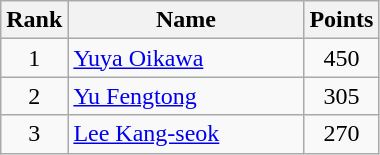<table class="wikitable" border="1">
<tr>
<th width=30>Rank</th>
<th width=150>Name</th>
<th width=25>Points</th>
</tr>
<tr>
<td align=center>1</td>
<td> <a href='#'>Yuya Oikawa</a></td>
<td align=center>450</td>
</tr>
<tr>
<td align=center>2</td>
<td> <a href='#'>Yu Fengtong</a></td>
<td align=center>305</td>
</tr>
<tr>
<td align=center>3</td>
<td> <a href='#'>Lee Kang-seok</a></td>
<td align=center>270</td>
</tr>
</table>
